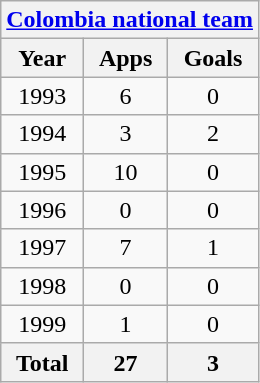<table class="wikitable" style="text-align:center">
<tr>
<th colspan=3><a href='#'>Colombia national team</a></th>
</tr>
<tr>
<th>Year</th>
<th>Apps</th>
<th>Goals</th>
</tr>
<tr>
<td>1993</td>
<td>6</td>
<td>0</td>
</tr>
<tr>
<td>1994</td>
<td>3</td>
<td>2</td>
</tr>
<tr>
<td>1995</td>
<td>10</td>
<td>0</td>
</tr>
<tr>
<td>1996</td>
<td>0</td>
<td>0</td>
</tr>
<tr>
<td>1997</td>
<td>7</td>
<td>1</td>
</tr>
<tr>
<td>1998</td>
<td>0</td>
<td>0</td>
</tr>
<tr>
<td>1999</td>
<td>1</td>
<td>0</td>
</tr>
<tr>
<th>Total</th>
<th>27</th>
<th>3</th>
</tr>
</table>
